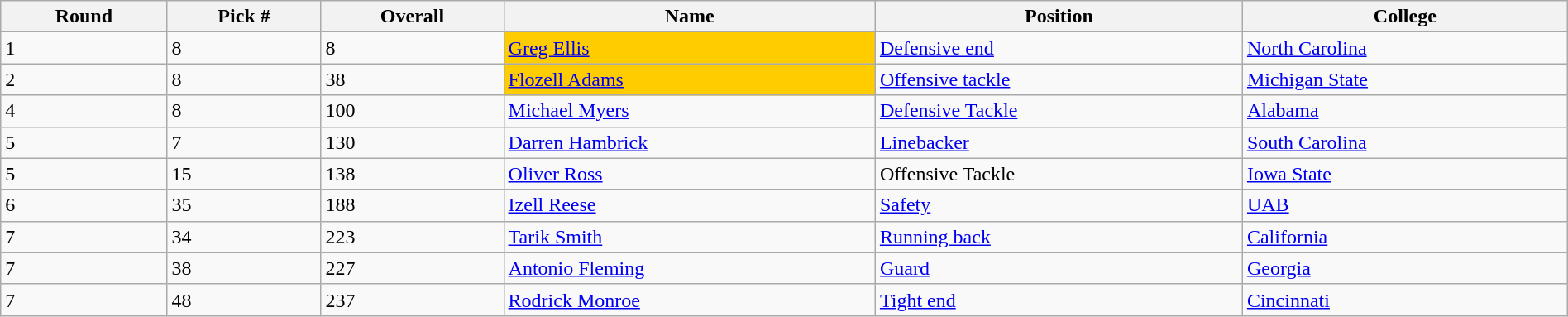<table class="wikitable sortable sortable" style="width: 100%">
<tr>
<th>Round</th>
<th>Pick #</th>
<th>Overall</th>
<th>Name</th>
<th>Position</th>
<th>College</th>
</tr>
<tr>
<td>1</td>
<td>8</td>
<td>8</td>
<td bgcolor=#FFCC00><a href='#'>Greg Ellis</a></td>
<td><a href='#'>Defensive end</a></td>
<td><a href='#'>North Carolina</a></td>
</tr>
<tr>
<td>2</td>
<td>8</td>
<td>38</td>
<td bgcolor=#FFCC00><a href='#'>Flozell Adams</a></td>
<td><a href='#'>Offensive tackle</a></td>
<td><a href='#'>Michigan State</a></td>
</tr>
<tr>
<td>4</td>
<td>8</td>
<td>100</td>
<td><a href='#'>Michael Myers</a></td>
<td><a href='#'>Defensive Tackle</a></td>
<td><a href='#'>Alabama</a></td>
</tr>
<tr>
<td>5</td>
<td>7</td>
<td>130</td>
<td><a href='#'>Darren Hambrick</a></td>
<td><a href='#'>Linebacker</a></td>
<td><a href='#'>South Carolina</a></td>
</tr>
<tr>
<td>5</td>
<td>15</td>
<td>138</td>
<td><a href='#'>Oliver Ross</a></td>
<td>Offensive Tackle</td>
<td><a href='#'>Iowa State</a></td>
</tr>
<tr>
<td>6</td>
<td>35</td>
<td>188</td>
<td><a href='#'>Izell Reese</a></td>
<td><a href='#'>Safety</a></td>
<td><a href='#'>UAB</a></td>
</tr>
<tr>
<td>7</td>
<td>34</td>
<td>223</td>
<td><a href='#'>Tarik Smith</a></td>
<td><a href='#'>Running back</a></td>
<td><a href='#'>California</a></td>
</tr>
<tr>
<td>7</td>
<td>38</td>
<td>227</td>
<td><a href='#'>Antonio Fleming</a></td>
<td><a href='#'>Guard</a></td>
<td><a href='#'>Georgia</a></td>
</tr>
<tr>
<td>7</td>
<td>48</td>
<td>237</td>
<td><a href='#'>Rodrick Monroe</a></td>
<td><a href='#'>Tight end</a></td>
<td><a href='#'>Cincinnati</a></td>
</tr>
</table>
